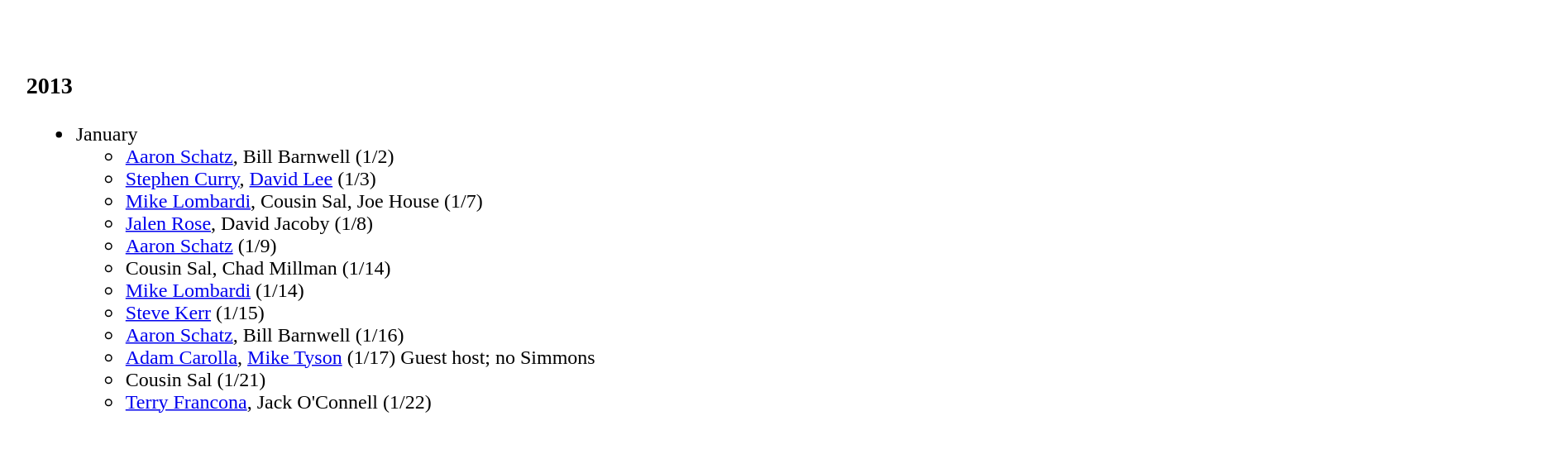<table id="Todo" cellspacing="0" cellpadding="0" style="width:100%; margin-top:1em; border:2px #fff solid;">
<tr>
<td style="width:50%; background:#fff; padding:1.2em; vertical-align:top;"><br><h3>2013</h3><ul><li>January<ul><li><a href='#'>Aaron Schatz</a>, Bill Barnwell (1/2)</li><li><a href='#'>Stephen Curry</a>, <a href='#'>David Lee</a> (1/3)</li><li><a href='#'>Mike Lombardi</a>, Cousin Sal, Joe House (1/7)</li><li><a href='#'>Jalen Rose</a>, David Jacoby (1/8)</li><li><a href='#'>Aaron Schatz</a> (1/9)</li><li>Cousin Sal, Chad Millman (1/14)</li><li><a href='#'>Mike Lombardi</a> (1/14)</li><li><a href='#'>Steve Kerr</a> (1/15)</li><li><a href='#'>Aaron Schatz</a>, Bill Barnwell (1/16)</li><li><a href='#'>Adam Carolla</a>, <a href='#'>Mike Tyson</a> (1/17) Guest host; no Simmons</li><li>Cousin Sal (1/21)</li><li><a href='#'>Terry Francona</a>, Jack O'Connell (1/22)</li></ul></li></ul></td>
</tr>
</table>
